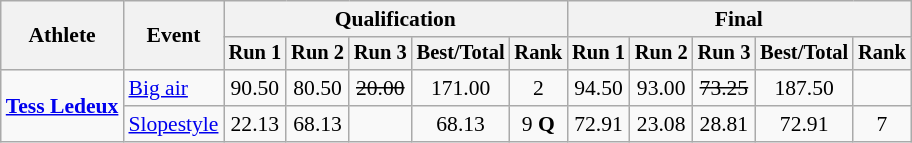<table class=wikitable style=font-size:90%;text-align:center>
<tr>
<th rowspan=2>Athlete</th>
<th rowspan=2>Event</th>
<th colspan=5>Qualification</th>
<th colspan=5>Final</th>
</tr>
<tr style=font-size:95%>
<th>Run 1</th>
<th>Run 2</th>
<th>Run 3</th>
<th>Best/Total</th>
<th>Rank</th>
<th>Run 1</th>
<th>Run 2</th>
<th>Run 3</th>
<th>Best/Total</th>
<th>Rank</th>
</tr>
<tr>
<td align=left rowspan=2><strong><a href='#'>Tess Ledeux</a></strong></td>
<td align=left rowspan=1><a href='#'>Big air</a></td>
<td>90.50</td>
<td>80.50</td>
<td><s>20.00</s></td>
<td>171.00</td>
<td>2</td>
<td>94.50</td>
<td>93.00</td>
<td><s>73.25</s></td>
<td>187.50</td>
<td></td>
</tr>
<tr>
<td align=left rowspan=1><a href='#'>Slopestyle</a></td>
<td>22.13</td>
<td>68.13</td>
<td></td>
<td>68.13</td>
<td>9 <strong>Q</strong></td>
<td>72.91</td>
<td>23.08</td>
<td>28.81</td>
<td>72.91</td>
<td>7</td>
</tr>
</table>
